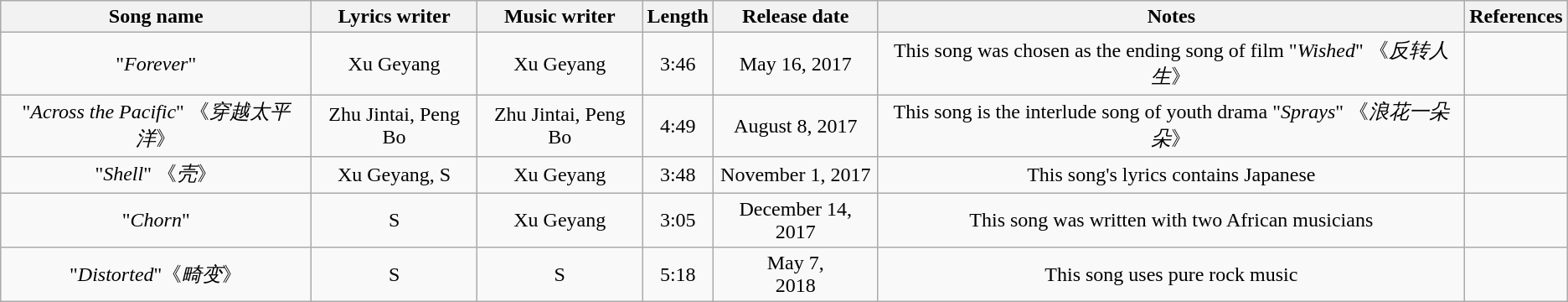<table class="wikitable" style="text-align:center; ">
<tr>
<th>Song name</th>
<th>Lyrics writer</th>
<th>Music writer</th>
<th>Length</th>
<th>Release date</th>
<th>Notes</th>
<th>References</th>
</tr>
<tr>
<td>"<em>Forever</em>"</td>
<td>Xu Geyang</td>
<td>Xu Geyang</td>
<td>3:46</td>
<td>May 16, 2017</td>
<td>This song was chosen as the ending song of film "<em>Wished</em>" 《<em>反转人生</em>》</td>
<td></td>
</tr>
<tr>
<td>"<em>Across the Pacific</em>" 《<em>穿越太平洋</em>》</td>
<td>Zhu Jintai, Peng Bo</td>
<td>Zhu Jintai, Peng Bo</td>
<td>4:49</td>
<td>August 8, 2017</td>
<td>This song is the interlude song of youth drama "<em>Sprays</em>" 《<em>浪花一朵朵</em>》</td>
<td></td>
</tr>
<tr>
<td>"<em>Shell</em>" 《<em>壳</em>》</td>
<td>Xu Geyang, S</td>
<td>Xu Geyang</td>
<td>3:48</td>
<td>November 1, 2017</td>
<td>This song's lyrics contains Japanese</td>
<td></td>
</tr>
<tr>
<td>"<em>Chorn</em>"</td>
<td>S</td>
<td>Xu Geyang</td>
<td>3:05</td>
<td>December 14, 2017</td>
<td>This song was written with two African musicians</td>
<td></td>
</tr>
<tr>
<td>"<em>Distorted</em>"《<em>畸变</em>》</td>
<td>S</td>
<td>S</td>
<td>5:18</td>
<td>May 7,<br>2018</td>
<td>This song uses pure rock music</td>
<td></td>
</tr>
</table>
